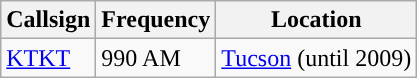<table class="wikitable">
<tr>
<th>Callsign</th>
<th>Frequency</th>
<th>Location</th>
</tr>
<tr>
<td><a href='#'>KTKT</a></td>
<td>990 AM</td>
<td><a href='#'>Tucson</a> (until 2009)</td>
</tr>
</table>
